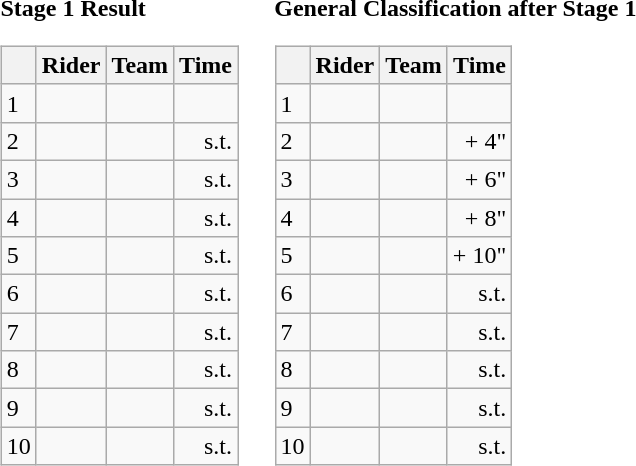<table>
<tr>
<td><strong>Stage 1 Result</strong><br><table class="wikitable">
<tr>
<th></th>
<th>Rider</th>
<th>Team</th>
<th>Time</th>
</tr>
<tr>
<td>1</td>
<td></td>
<td></td>
<td align="right"></td>
</tr>
<tr>
<td>2</td>
<td></td>
<td></td>
<td align="right">s.t.</td>
</tr>
<tr>
<td>3</td>
<td></td>
<td></td>
<td align="right">s.t.</td>
</tr>
<tr>
<td>4</td>
<td></td>
<td></td>
<td align="right">s.t.</td>
</tr>
<tr>
<td>5</td>
<td></td>
<td></td>
<td align="right">s.t.</td>
</tr>
<tr>
<td>6</td>
<td></td>
<td></td>
<td align="right">s.t.</td>
</tr>
<tr>
<td>7</td>
<td></td>
<td></td>
<td align="right">s.t.</td>
</tr>
<tr>
<td>8</td>
<td></td>
<td></td>
<td align="right">s.t.</td>
</tr>
<tr>
<td>9</td>
<td></td>
<td></td>
<td align="right">s.t.</td>
</tr>
<tr>
<td>10</td>
<td></td>
<td></td>
<td align="right">s.t.</td>
</tr>
</table>
</td>
<td></td>
<td><strong>General Classification after Stage 1</strong><br><table class="wikitable">
<tr>
<th></th>
<th>Rider</th>
<th>Team</th>
<th>Time</th>
</tr>
<tr>
<td>1</td>
<td>   </td>
<td></td>
<td align="right"></td>
</tr>
<tr>
<td>2</td>
<td></td>
<td></td>
<td align="right">+ 4"</td>
</tr>
<tr>
<td>3</td>
<td></td>
<td></td>
<td align="right">+ 6"</td>
</tr>
<tr>
<td>4</td>
<td></td>
<td></td>
<td align="right">+ 8"</td>
</tr>
<tr>
<td>5</td>
<td></td>
<td></td>
<td align="right">+ 10"</td>
</tr>
<tr>
<td>6</td>
<td></td>
<td></td>
<td align="right">s.t.</td>
</tr>
<tr>
<td>7</td>
<td></td>
<td></td>
<td align="right">s.t.</td>
</tr>
<tr>
<td>8</td>
<td></td>
<td></td>
<td align="right">s.t.</td>
</tr>
<tr>
<td>9</td>
<td></td>
<td></td>
<td align="right">s.t.</td>
</tr>
<tr>
<td>10</td>
<td></td>
<td></td>
<td align="right">s.t.</td>
</tr>
</table>
</td>
</tr>
</table>
